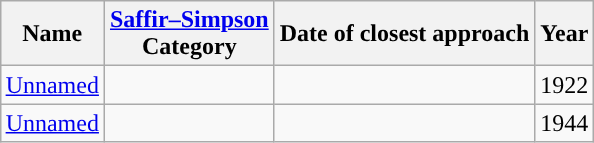<table class = "wikitable" style="margin:1em auto;">
<tr>
<th>Name</th>
<th><a href='#'>Saffir–Simpson</a><br>Category</th>
<th>Date of closest approach</th>
<th>Year</th>
</tr>
<tr>
<td><a href='#'>Unnamed</a></td>
<td></td>
<td></td>
<td>1922</td>
</tr>
<tr>
<td><a href='#'>Unnamed</a></td>
<td></td>
<td></td>
<td>1944</td>
</tr>
</table>
